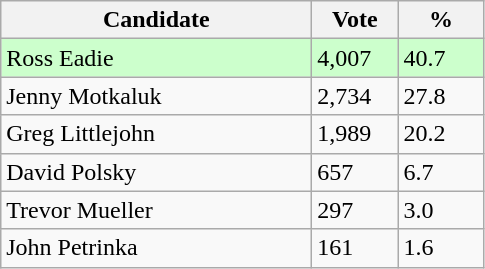<table class="wikitable">
<tr>
<th bgcolor="#DDDDFF" width="200px">Candidate</th>
<th bgcolor="#DDDDFF" width="50px">Vote</th>
<th bgcolor="#DDDDFF" width="50px">%</th>
</tr>
<tr style="text-align:left; background:#cfc;">
<td>Ross Eadie</td>
<td>4,007</td>
<td>40.7</td>
</tr>
<tr>
<td>Jenny Motkaluk</td>
<td>2,734</td>
<td>27.8</td>
</tr>
<tr>
<td>Greg Littlejohn</td>
<td>1,989</td>
<td>20.2</td>
</tr>
<tr>
<td>David Polsky</td>
<td>657</td>
<td>6.7</td>
</tr>
<tr>
<td>Trevor Mueller</td>
<td>297</td>
<td>3.0</td>
</tr>
<tr>
<td>John Petrinka</td>
<td>161</td>
<td>1.6</td>
</tr>
</table>
